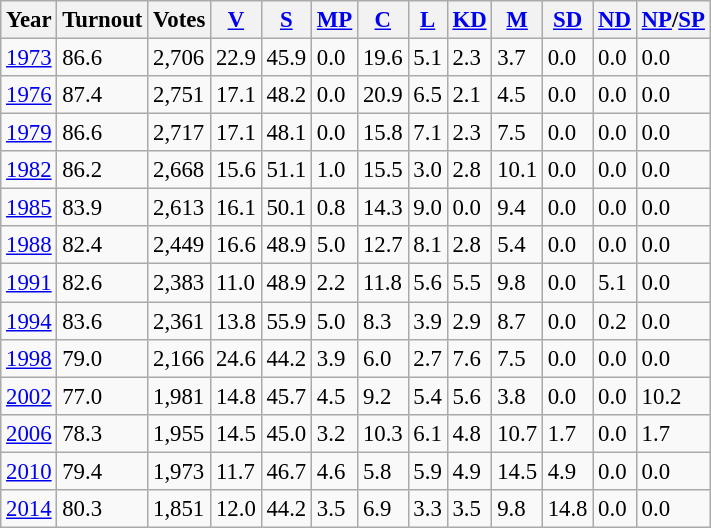<table class="wikitable sortable" style="font-size: 95%;">
<tr>
<th>Year</th>
<th>Turnout</th>
<th>Votes</th>
<th><a href='#'>V</a></th>
<th><a href='#'>S</a></th>
<th><a href='#'>MP</a></th>
<th><a href='#'>C</a></th>
<th><a href='#'>L</a></th>
<th><a href='#'>KD</a></th>
<th><a href='#'>M</a></th>
<th><a href='#'>SD</a></th>
<th><a href='#'>ND</a></th>
<th><a href='#'>NP</a>/<a href='#'>SP</a></th>
</tr>
<tr>
<td><a href='#'>1973</a></td>
<td>86.6</td>
<td>2,706</td>
<td>22.9</td>
<td>45.9</td>
<td>0.0</td>
<td>19.6</td>
<td>5.1</td>
<td>2.3</td>
<td>3.7</td>
<td>0.0</td>
<td>0.0</td>
<td>0.0</td>
</tr>
<tr>
<td><a href='#'>1976</a></td>
<td>87.4</td>
<td>2,751</td>
<td>17.1</td>
<td>48.2</td>
<td>0.0</td>
<td>20.9</td>
<td>6.5</td>
<td>2.1</td>
<td>4.5</td>
<td>0.0</td>
<td>0.0</td>
<td>0.0</td>
</tr>
<tr>
<td><a href='#'>1979</a></td>
<td>86.6</td>
<td>2,717</td>
<td>17.1</td>
<td>48.1</td>
<td>0.0</td>
<td>15.8</td>
<td>7.1</td>
<td>2.3</td>
<td>7.5</td>
<td>0.0</td>
<td>0.0</td>
<td>0.0</td>
</tr>
<tr>
<td><a href='#'>1982</a></td>
<td>86.2</td>
<td>2,668</td>
<td>15.6</td>
<td>51.1</td>
<td>1.0</td>
<td>15.5</td>
<td>3.0</td>
<td>2.8</td>
<td>10.1</td>
<td>0.0</td>
<td>0.0</td>
<td>0.0</td>
</tr>
<tr>
<td><a href='#'>1985</a></td>
<td>83.9</td>
<td>2,613</td>
<td>16.1</td>
<td>50.1</td>
<td>0.8</td>
<td>14.3</td>
<td>9.0</td>
<td>0.0</td>
<td>9.4</td>
<td>0.0</td>
<td>0.0</td>
<td>0.0</td>
</tr>
<tr>
<td><a href='#'>1988</a></td>
<td>82.4</td>
<td>2,449</td>
<td>16.6</td>
<td>48.9</td>
<td>5.0</td>
<td>12.7</td>
<td>8.1</td>
<td>2.8</td>
<td>5.4</td>
<td>0.0</td>
<td>0.0</td>
<td>0.0</td>
</tr>
<tr>
<td><a href='#'>1991</a></td>
<td>82.6</td>
<td>2,383</td>
<td>11.0</td>
<td>48.9</td>
<td>2.2</td>
<td>11.8</td>
<td>5.6</td>
<td>5.5</td>
<td>9.8</td>
<td>0.0</td>
<td>5.1</td>
<td>0.0</td>
</tr>
<tr>
<td><a href='#'>1994</a></td>
<td>83.6</td>
<td>2,361</td>
<td>13.8</td>
<td>55.9</td>
<td>5.0</td>
<td>8.3</td>
<td>3.9</td>
<td>2.9</td>
<td>8.7</td>
<td>0.0</td>
<td>0.2</td>
<td>0.0</td>
</tr>
<tr>
<td><a href='#'>1998</a></td>
<td>79.0</td>
<td>2,166</td>
<td>24.6</td>
<td>44.2</td>
<td>3.9</td>
<td>6.0</td>
<td>2.7</td>
<td>7.6</td>
<td>7.5</td>
<td>0.0</td>
<td>0.0</td>
<td>0.0</td>
</tr>
<tr>
<td><a href='#'>2002</a></td>
<td>77.0</td>
<td>1,981</td>
<td>14.8</td>
<td>45.7</td>
<td>4.5</td>
<td>9.2</td>
<td>5.4</td>
<td>5.6</td>
<td>3.8</td>
<td>0.0</td>
<td>0.0</td>
<td>10.2</td>
</tr>
<tr>
<td><a href='#'>2006</a></td>
<td>78.3</td>
<td>1,955</td>
<td>14.5</td>
<td>45.0</td>
<td>3.2</td>
<td>10.3</td>
<td>6.1</td>
<td>4.8</td>
<td>10.7</td>
<td>1.7</td>
<td>0.0</td>
<td>1.7</td>
</tr>
<tr>
<td><a href='#'>2010</a></td>
<td>79.4</td>
<td>1,973</td>
<td>11.7</td>
<td>46.7</td>
<td>4.6</td>
<td>5.8</td>
<td>5.9</td>
<td>4.9</td>
<td>14.5</td>
<td>4.9</td>
<td>0.0</td>
<td>0.0</td>
</tr>
<tr>
<td><a href='#'>2014</a></td>
<td>80.3</td>
<td>1,851</td>
<td>12.0</td>
<td>44.2</td>
<td>3.5</td>
<td>6.9</td>
<td>3.3</td>
<td>3.5</td>
<td>9.8</td>
<td>14.8</td>
<td>0.0</td>
<td>0.0</td>
</tr>
</table>
